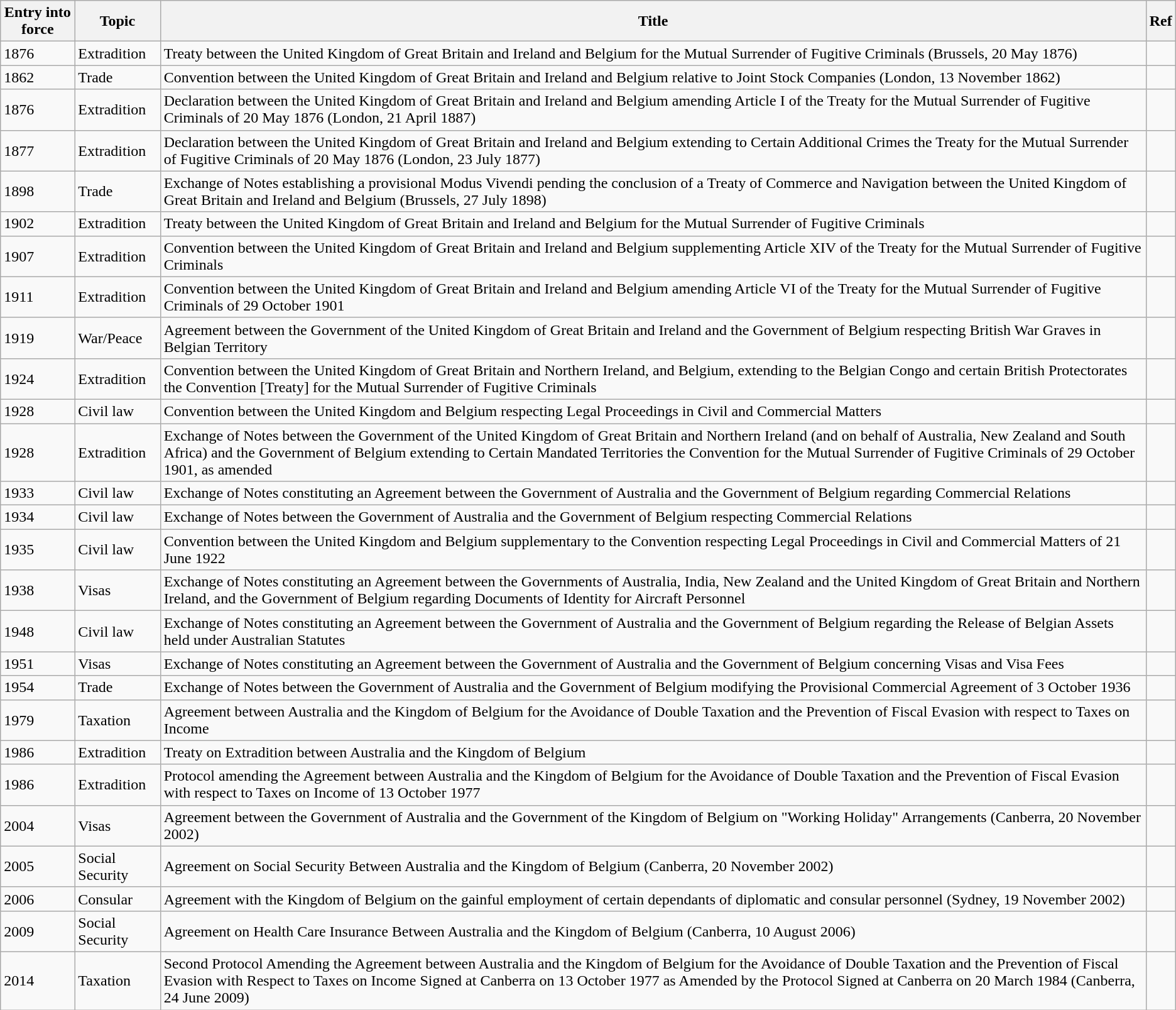<table class="wikitable sortable">
<tr>
<th>Entry into force</th>
<th>Topic</th>
<th>Title</th>
<th>Ref</th>
</tr>
<tr>
<td>1876</td>
<td>Extradition</td>
<td>Treaty between the United Kingdom of Great Britain and Ireland and Belgium for the Mutual Surrender of Fugitive Criminals (Brussels, 20 May 1876)</td>
<td></td>
</tr>
<tr>
<td>1862</td>
<td>Trade</td>
<td>Convention between the United Kingdom of Great Britain and Ireland and Belgium relative to Joint Stock Companies (London, 13 November 1862)</td>
<td></td>
</tr>
<tr>
<td>1876</td>
<td>Extradition</td>
<td>Declaration between the United Kingdom of Great Britain and Ireland and Belgium amending Article I of the Treaty for the Mutual Surrender of Fugitive Criminals of 20 May 1876 (London, 21 April 1887)</td>
<td></td>
</tr>
<tr>
<td>1877</td>
<td>Extradition</td>
<td>Declaration between the United Kingdom of Great Britain and Ireland and Belgium extending to Certain Additional Crimes the Treaty for the Mutual Surrender of Fugitive Criminals of 20 May 1876 (London, 23 July 1877)</td>
<td></td>
</tr>
<tr>
<td>1898</td>
<td>Trade</td>
<td>Exchange of Notes establishing a provisional Modus Vivendi pending the conclusion of a Treaty of Commerce and Navigation between the United Kingdom of Great Britain and Ireland and Belgium (Brussels, 27 July 1898)</td>
<td></td>
</tr>
<tr>
<td>1902</td>
<td>Extradition</td>
<td>Treaty between the United Kingdom of Great Britain and Ireland and Belgium for the Mutual Surrender of Fugitive Criminals</td>
<td></td>
</tr>
<tr>
<td>1907</td>
<td>Extradition</td>
<td>Convention between the United Kingdom of Great Britain and Ireland and Belgium supplementing Article XIV of the Treaty for the Mutual Surrender of Fugitive Criminals</td>
<td></td>
</tr>
<tr>
<td>1911</td>
<td>Extradition</td>
<td>Convention between the United Kingdom of Great Britain and Ireland and Belgium amending Article VI of the Treaty for the Mutual Surrender of Fugitive Criminals of 29 October 1901</td>
<td></td>
</tr>
<tr>
<td>1919</td>
<td>War/Peace</td>
<td>Agreement between the Government of the United Kingdom of Great Britain and Ireland and the Government of Belgium respecting British War Graves in Belgian Territory</td>
<td></td>
</tr>
<tr>
<td>1924</td>
<td>Extradition</td>
<td>Convention between the United Kingdom of Great Britain and Northern Ireland, and Belgium, extending to the Belgian Congo and certain British Protectorates the Convention [Treaty] for the Mutual Surrender of Fugitive Criminals</td>
<td></td>
</tr>
<tr>
<td>1928</td>
<td>Civil law</td>
<td>Convention between the United Kingdom and Belgium respecting Legal Proceedings in Civil and Commercial Matters</td>
<td></td>
</tr>
<tr>
<td>1928</td>
<td>Extradition</td>
<td>Exchange of Notes between the Government of the United Kingdom of Great Britain and Northern Ireland (and on behalf of Australia, New Zealand and South Africa) and the Government of Belgium extending to Certain Mandated Territories the Convention for the Mutual Surrender of Fugitive Criminals of 29 October 1901, as amended</td>
<td></td>
</tr>
<tr>
<td>1933</td>
<td>Civil law</td>
<td>Exchange of Notes constituting an Agreement between the Government of Australia and the Government of Belgium regarding Commercial Relations</td>
<td></td>
</tr>
<tr>
<td>1934</td>
<td>Civil law</td>
<td>Exchange of Notes between the Government of Australia and the Government of Belgium respecting Commercial Relations</td>
<td></td>
</tr>
<tr>
<td>1935</td>
<td>Civil law</td>
<td>Convention between the United Kingdom and Belgium supplementary to the Convention respecting Legal Proceedings in Civil and Commercial Matters of 21 June 1922</td>
<td></td>
</tr>
<tr>
<td>1938</td>
<td>Visas</td>
<td>Exchange of Notes constituting an Agreement between the Governments of Australia, India, New Zealand and the United Kingdom of Great Britain and Northern Ireland, and the Government of Belgium regarding Documents of Identity for Aircraft Personnel</td>
<td></td>
</tr>
<tr>
<td>1948</td>
<td>Civil law</td>
<td>Exchange of Notes constituting an Agreement between the Government of Australia and the Government of Belgium regarding the Release of Belgian Assets held under Australian Statutes</td>
<td></td>
</tr>
<tr>
<td>1951</td>
<td>Visas</td>
<td>Exchange of Notes constituting an Agreement between the Government of Australia and the Government of Belgium concerning Visas and Visa Fees</td>
<td></td>
</tr>
<tr>
<td>1954</td>
<td>Trade</td>
<td>Exchange of Notes between the Government of Australia and the Government of Belgium modifying the Provisional Commercial Agreement of 3 October 1936</td>
<td></td>
</tr>
<tr>
<td>1979</td>
<td>Taxation</td>
<td>Agreement between Australia and the Kingdom of Belgium for the Avoidance of Double Taxation and the Prevention of Fiscal Evasion with respect to Taxes on Income</td>
<td></td>
</tr>
<tr>
<td>1986</td>
<td>Extradition</td>
<td>Treaty on Extradition between Australia and the Kingdom of Belgium</td>
<td></td>
</tr>
<tr>
<td>1986</td>
<td>Extradition</td>
<td>Protocol amending the Agreement between Australia and the Kingdom of Belgium for the Avoidance of Double Taxation and the Prevention of Fiscal Evasion with respect to Taxes on Income of 13 October 1977</td>
<td></td>
</tr>
<tr>
<td>2004</td>
<td>Visas</td>
<td>Agreement between the Government of Australia and the Government of the Kingdom of Belgium on "Working Holiday" Arrangements (Canberra, 20 November 2002)</td>
<td></td>
</tr>
<tr>
<td>2005</td>
<td>Social Security</td>
<td>Agreement on Social Security Between Australia and the Kingdom of Belgium (Canberra, 20 November 2002)</td>
<td></td>
</tr>
<tr>
<td>2006</td>
<td>Consular</td>
<td>Agreement with the Kingdom of Belgium on the gainful employment of certain dependants of diplomatic and consular personnel (Sydney, 19 November 2002)</td>
<td></td>
</tr>
<tr>
<td>2009</td>
<td>Social Security</td>
<td>Agreement on Health Care Insurance Between Australia and the Kingdom of Belgium (Canberra, 10 August 2006)</td>
<td></td>
</tr>
<tr>
<td>2014</td>
<td>Taxation</td>
<td>Second Protocol Amending the Agreement between Australia and the Kingdom of Belgium for the Avoidance of Double Taxation and the Prevention of Fiscal Evasion with Respect to Taxes on Income Signed at Canberra on 13 October 1977 as Amended by the Protocol Signed at Canberra on 20 March 1984 (Canberra, 24 June 2009)</td>
<td></td>
</tr>
</table>
